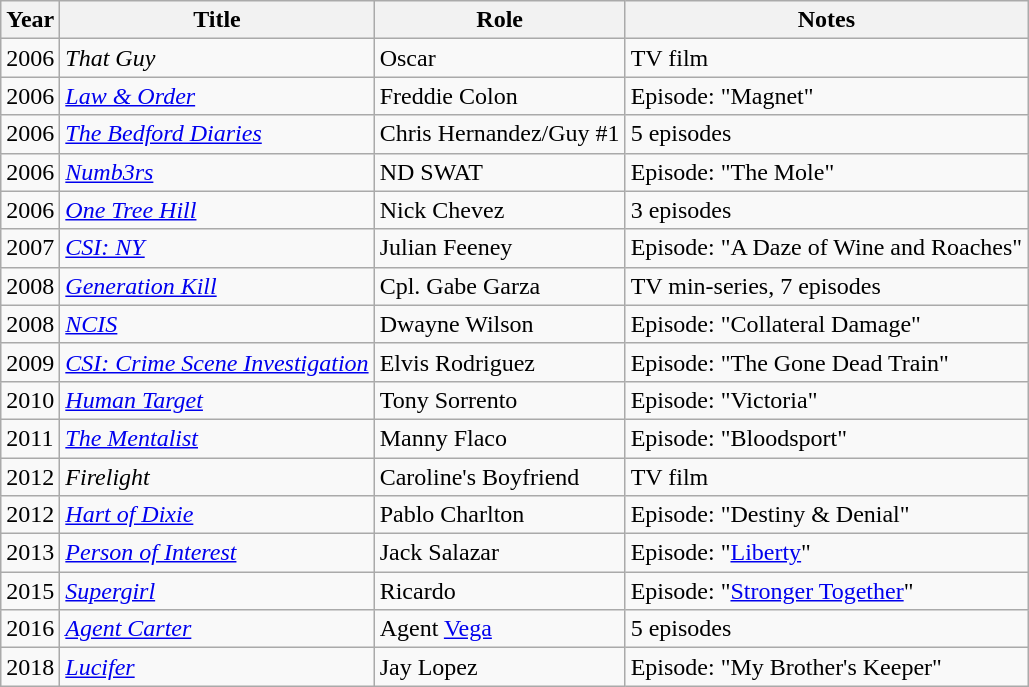<table class="wikitable sortable">
<tr>
<th>Year</th>
<th>Title</th>
<th>Role</th>
<th class="unsortable">Notes</th>
</tr>
<tr>
<td>2006</td>
<td><em>That Guy</em></td>
<td>Oscar</td>
<td>TV film</td>
</tr>
<tr>
<td>2006</td>
<td><em><a href='#'>Law & Order</a></em></td>
<td>Freddie Colon</td>
<td>Episode: "Magnet"</td>
</tr>
<tr>
<td>2006</td>
<td><em><a href='#'>The Bedford Diaries</a></em></td>
<td>Chris Hernandez/Guy #1</td>
<td>5 episodes</td>
</tr>
<tr>
<td>2006</td>
<td><em><a href='#'>Numb3rs</a></em></td>
<td>ND SWAT</td>
<td>Episode: "The Mole"</td>
</tr>
<tr>
<td>2006</td>
<td><em><a href='#'>One Tree Hill</a></em></td>
<td>Nick Chevez</td>
<td>3 episodes</td>
</tr>
<tr>
<td>2007</td>
<td><em><a href='#'>CSI: NY</a></em></td>
<td>Julian Feeney</td>
<td>Episode: "A Daze of Wine and Roaches"</td>
</tr>
<tr>
<td>2008</td>
<td><em><a href='#'>Generation Kill</a></em></td>
<td>Cpl. Gabe Garza</td>
<td>TV min-series, 7 episodes</td>
</tr>
<tr>
<td>2008</td>
<td><em><a href='#'>NCIS</a></em></td>
<td>Dwayne Wilson</td>
<td>Episode: "Collateral Damage"</td>
</tr>
<tr>
<td>2009</td>
<td><em><a href='#'>CSI: Crime Scene Investigation</a></em></td>
<td>Elvis Rodriguez</td>
<td>Episode: "The Gone Dead Train"</td>
</tr>
<tr>
<td>2010</td>
<td><em><a href='#'>Human Target</a></em></td>
<td>Tony Sorrento</td>
<td>Episode: "Victoria"</td>
</tr>
<tr>
<td>2011</td>
<td><em><a href='#'>The Mentalist</a></em></td>
<td>Manny Flaco</td>
<td>Episode: "Bloodsport"</td>
</tr>
<tr>
<td>2012</td>
<td><em>Firelight</em></td>
<td>Caroline's Boyfriend</td>
<td>TV film</td>
</tr>
<tr>
<td>2012</td>
<td><em><a href='#'>Hart of Dixie</a></em></td>
<td>Pablo Charlton</td>
<td>Episode: "Destiny & Denial"</td>
</tr>
<tr>
<td>2013</td>
<td><em><a href='#'>Person of Interest</a></em></td>
<td>Jack Salazar</td>
<td>Episode: "<a href='#'>Liberty</a>"</td>
</tr>
<tr>
<td>2015</td>
<td><em><a href='#'>Supergirl</a></em></td>
<td>Ricardo</td>
<td>Episode: "<a href='#'>Stronger Together</a>"</td>
</tr>
<tr>
<td>2016</td>
<td><em><a href='#'>Agent Carter</a></em></td>
<td>Agent <a href='#'>Vega</a></td>
<td>5 episodes</td>
</tr>
<tr>
<td>2018</td>
<td><em><a href='#'>Lucifer</a></em></td>
<td>Jay Lopez</td>
<td>Episode: "My Brother's Keeper"</td>
</tr>
</table>
